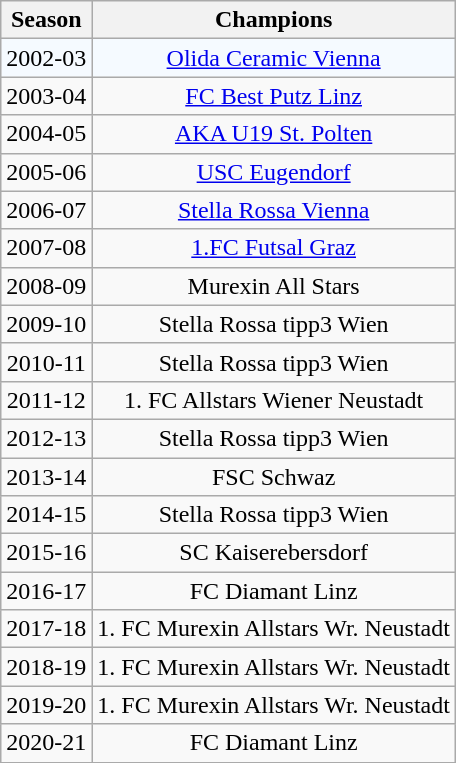<table class="wikitable sortable" style="text-align: center;">
<tr>
<th>Season</th>
<th>Champions</th>
</tr>
<tr bgcolor=#F5FAFF>
<td>2002-03</td>
<td><a href='#'>Olida Ceramic Vienna</a></td>
</tr>
<tr>
<td>2003-04</td>
<td><a href='#'>FC Best Putz Linz</a></td>
</tr>
<tr>
<td>2004-05</td>
<td><a href='#'>AKA U19 St. Polten</a></td>
</tr>
<tr>
<td>2005-06</td>
<td><a href='#'>USC Eugendorf</a></td>
</tr>
<tr>
<td>2006-07</td>
<td><a href='#'>Stella Rossa Vienna</a></td>
</tr>
<tr>
<td>2007-08</td>
<td><a href='#'>1.FC Futsal Graz</a></td>
</tr>
<tr>
<td>2008-09</td>
<td>Murexin All Stars</td>
</tr>
<tr>
<td>2009-10</td>
<td>Stella Rossa tipp3 Wien</td>
</tr>
<tr>
<td>2010-11</td>
<td>Stella Rossa tipp3 Wien</td>
</tr>
<tr>
<td>2011-12</td>
<td>1. FC Allstars Wiener Neustadt</td>
</tr>
<tr>
<td>2012-13</td>
<td>Stella Rossa tipp3 Wien</td>
</tr>
<tr>
<td>2013-14</td>
<td>FSC Schwaz</td>
</tr>
<tr>
<td>2014-15</td>
<td>Stella Rossa tipp3 Wien</td>
</tr>
<tr>
<td>2015-16</td>
<td>SC Kaiserebersdorf</td>
</tr>
<tr>
<td>2016-17</td>
<td>FC Diamant Linz</td>
</tr>
<tr>
<td>2017-18</td>
<td>1. FC Murexin Allstars Wr. Neustadt</td>
</tr>
<tr>
<td>2018-19</td>
<td>1. FC Murexin Allstars Wr. Neustadt</td>
</tr>
<tr>
<td>2019-20</td>
<td>1. FC Murexin Allstars Wr. Neustadt</td>
</tr>
<tr>
<td>2020-21</td>
<td>FC Diamant Linz</td>
</tr>
</table>
